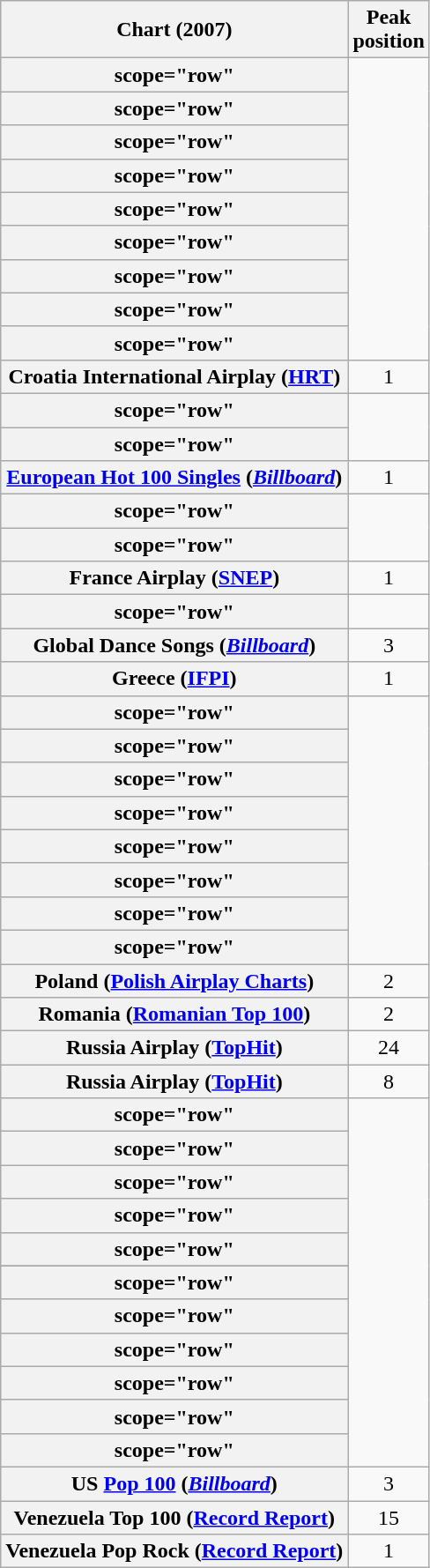<table class="wikitable sortable plainrowheaders" style="text-align:center">
<tr>
<th scope="col">Chart (2007)</th>
<th scope="col">Peak<br>position</th>
</tr>
<tr>
<th>scope="row" </th>
</tr>
<tr>
<th>scope="row" </th>
</tr>
<tr>
<th>scope="row" </th>
</tr>
<tr>
<th>scope="row" </th>
</tr>
<tr>
<th>scope="row" </th>
</tr>
<tr>
<th>scope="row" </th>
</tr>
<tr>
<th>scope="row" </th>
</tr>
<tr>
<th>scope="row" </th>
</tr>
<tr>
<th>scope="row" </th>
</tr>
<tr>
<th scope="row">Croatia International Airplay (<a href='#'>HRT</a>)</th>
<td>1</td>
</tr>
<tr>
<th>scope="row" </th>
</tr>
<tr>
<th>scope="row" </th>
</tr>
<tr>
<th scope="row"><a href='#'>European Hot 100 Singles</a> (<em><a href='#'>Billboard</a></em>)</th>
<td>1</td>
</tr>
<tr>
<th>scope="row" </th>
</tr>
<tr>
<th>scope="row" </th>
</tr>
<tr>
<th scope="row">France Airplay (<a href='#'>SNEP</a>)</th>
<td>1</td>
</tr>
<tr>
<th>scope="row" </th>
</tr>
<tr>
<th scope="row">Global Dance Songs (<em><a href='#'>Billboard</a></em>)</th>
<td>3</td>
</tr>
<tr>
<th scope="row">Greece (<a href='#'>IFPI</a>)</th>
<td>1</td>
</tr>
<tr>
<th>scope="row" </th>
</tr>
<tr>
<th>scope="row" </th>
</tr>
<tr>
<th>scope="row" </th>
</tr>
<tr>
<th>scope="row" </th>
</tr>
<tr>
<th>scope="row" </th>
</tr>
<tr>
<th>scope="row" </th>
</tr>
<tr>
<th>scope="row" </th>
</tr>
<tr>
<th>scope="row" </th>
</tr>
<tr>
<th scope="row">Poland (<a href='#'>Polish Airplay Charts</a>)</th>
<td>2</td>
</tr>
<tr>
<th scope="row">Romania (<a href='#'>Romanian Top 100</a>)</th>
<td>2</td>
</tr>
<tr>
<th scope="row">Russia Airplay (<a href='#'>TopHit</a>)</th>
<td>24</td>
</tr>
<tr>
<th scope="row">Russia Airplay (<a href='#'>TopHit</a>)<br><em></em></th>
<td>8</td>
</tr>
<tr>
<th>scope="row" </th>
</tr>
<tr>
<th>scope="row" </th>
</tr>
<tr>
<th>scope="row" </th>
</tr>
<tr>
<th>scope="row" </th>
</tr>
<tr>
<th>scope="row" </th>
</tr>
<tr>
</tr>
<tr>
<th>scope="row" </th>
</tr>
<tr>
<th>scope="row" </th>
</tr>
<tr>
<th>scope="row" </th>
</tr>
<tr>
<th>scope="row" </th>
</tr>
<tr>
<th>scope="row" </th>
</tr>
<tr>
<th>scope="row" </th>
</tr>
<tr>
<th scope="row">US <a href='#'>Pop 100</a> (<em><a href='#'>Billboard</a></em>)</th>
<td>3</td>
</tr>
<tr>
<th scope="row">Venezuela Top 100 (<a href='#'>Record Report</a>)</th>
<td>15</td>
</tr>
<tr>
<th scope="row">Venezuela Pop Rock (<a href='#'>Record Report</a>)</th>
<td>1</td>
</tr>
</table>
